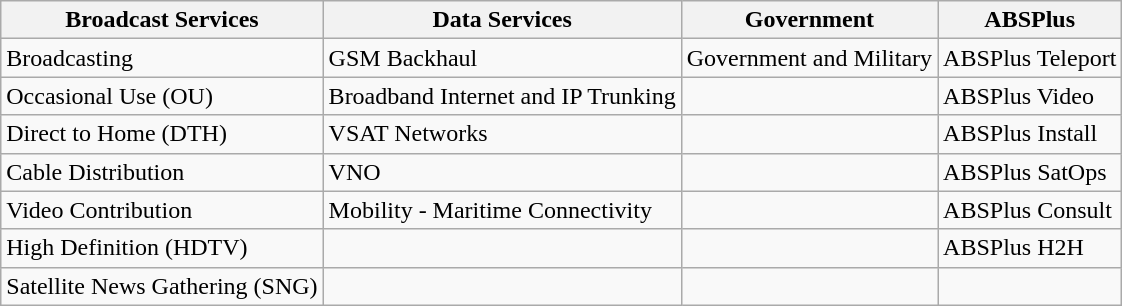<table class="wikitable">
<tr>
<th>Broadcast Services</th>
<th>Data Services</th>
<th>Government</th>
<th>ABSPlus</th>
</tr>
<tr>
<td>Broadcasting</td>
<td>GSM Backhaul</td>
<td>Government and Military</td>
<td>ABSPlus Teleport</td>
</tr>
<tr>
<td>Occasional Use (OU)</td>
<td>Broadband Internet and IP Trunking</td>
<td></td>
<td>ABSPlus Video</td>
</tr>
<tr>
<td>Direct to Home (DTH)</td>
<td>VSAT Networks</td>
<td></td>
<td>ABSPlus Install</td>
</tr>
<tr>
<td>Cable Distribution</td>
<td>VNO</td>
<td></td>
<td>ABSPlus SatOps</td>
</tr>
<tr>
<td>Video Contribution</td>
<td>Mobility - Maritime Connectivity</td>
<td></td>
<td>ABSPlus Consult</td>
</tr>
<tr>
<td>High Definition (HDTV)</td>
<td></td>
<td></td>
<td>ABSPlus H2H</td>
</tr>
<tr>
<td>Satellite News Gathering (SNG)</td>
<td></td>
<td></td>
<td></td>
</tr>
</table>
